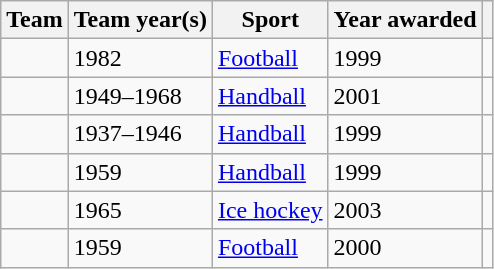<table class="wikitable sortable">
<tr>
<th>Team</th>
<th>Team year(s)</th>
<th>Sport</th>
<th>Year awarded</th>
<th></th>
</tr>
<tr>
<td></td>
<td>1982</td>
<td><a href='#'>Football</a></td>
<td>1999</td>
<td></td>
</tr>
<tr>
<td></td>
<td>1949–1968</td>
<td><a href='#'>Handball</a></td>
<td>2001</td>
<td></td>
</tr>
<tr>
<td></td>
<td>1937–1946</td>
<td><a href='#'>Handball</a></td>
<td>1999</td>
<td></td>
</tr>
<tr>
<td></td>
<td>1959</td>
<td><a href='#'>Handball</a></td>
<td>1999</td>
<td></td>
</tr>
<tr>
<td></td>
<td>1965</td>
<td><a href='#'>Ice hockey</a></td>
<td>2003</td>
<td></td>
</tr>
<tr>
<td></td>
<td>1959</td>
<td><a href='#'>Football</a></td>
<td>2000</td>
<td></td>
</tr>
</table>
